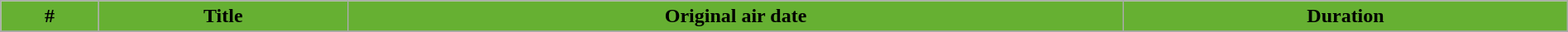<table class="wikitable plainrowheaders" style="width:100%; background:#fff;">
<tr>
<th style="background:#66b032;">#</th>
<th style="background:#66b032;">Title</th>
<th style="background:#66b032;">Original air date</th>
<th style="background:#66b032;">Duration</th>
</tr>
<tr>
</tr>
</table>
